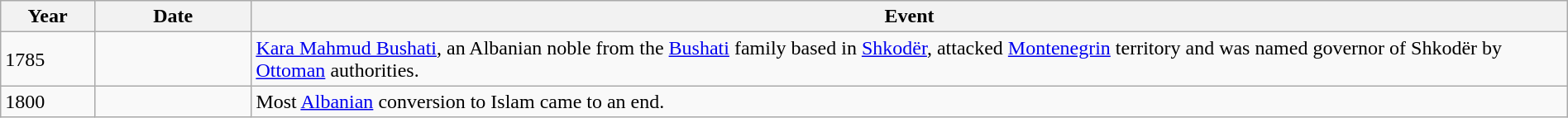<table class="wikitable" width="100%">
<tr>
<th style="width:6%">Year</th>
<th style="width:10%">Date</th>
<th>Event</th>
</tr>
<tr>
<td>1785</td>
<td></td>
<td><a href='#'>Kara Mahmud Bushati</a>, an Albanian noble from the <a href='#'>Bushati</a> family based in <a href='#'>Shkodër</a>, attacked <a href='#'>Montenegrin</a> territory and was named governor of Shkodër by <a href='#'>Ottoman</a> authorities.</td>
</tr>
<tr>
<td>1800</td>
<td></td>
<td>Most <a href='#'>Albanian</a> conversion to Islam came to an end.</td>
</tr>
</table>
